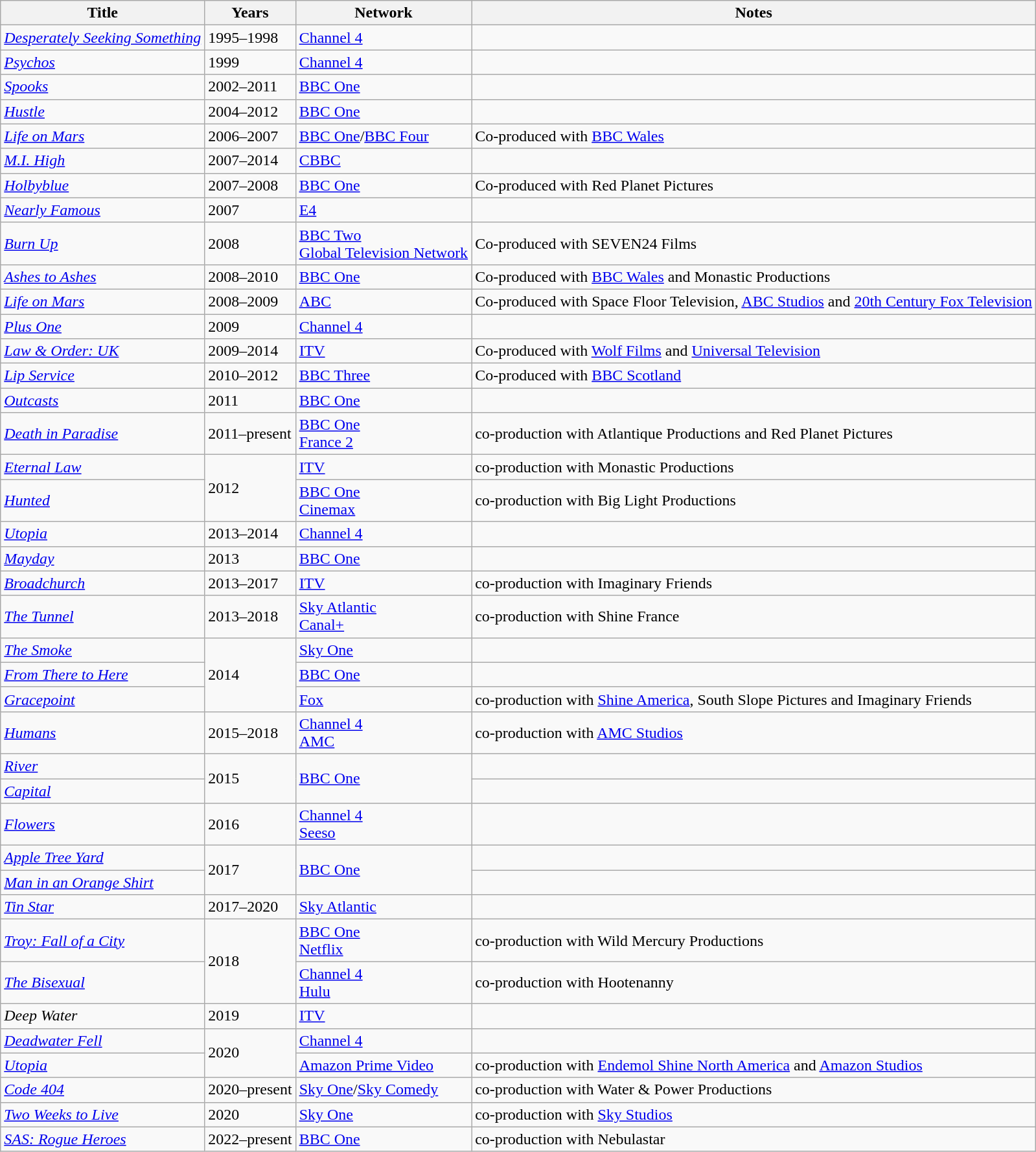<table class="wikitable sortable">
<tr>
<th>Title</th>
<th>Years</th>
<th>Network</th>
<th>Notes</th>
</tr>
<tr>
<td><em><a href='#'>Desperately Seeking Something</a></em></td>
<td>1995–1998</td>
<td><a href='#'>Channel 4</a></td>
<td></td>
</tr>
<tr>
<td><em><a href='#'>Psychos</a></em></td>
<td>1999</td>
<td><a href='#'>Channel 4</a></td>
<td></td>
</tr>
<tr>
<td><em><a href='#'>Spooks</a></em></td>
<td>2002–2011</td>
<td><a href='#'>BBC One</a></td>
<td></td>
</tr>
<tr>
<td><em><a href='#'>Hustle</a></em></td>
<td>2004–2012</td>
<td><a href='#'>BBC One</a></td>
<td></td>
</tr>
<tr>
<td><em><a href='#'>Life on Mars</a></em></td>
<td>2006–2007</td>
<td><a href='#'>BBC One</a>/<a href='#'>BBC Four</a></td>
<td>Co-produced with <a href='#'>BBC Wales</a></td>
</tr>
<tr>
<td><em><a href='#'>M.I. High</a></em></td>
<td>2007–2014</td>
<td><a href='#'>CBBC</a></td>
<td></td>
</tr>
<tr>
<td><em><a href='#'>Holbyblue</a></em></td>
<td>2007–2008</td>
<td><a href='#'>BBC One</a></td>
<td>Co-produced with Red Planet Pictures</td>
</tr>
<tr>
<td><em><a href='#'>Nearly Famous</a></em></td>
<td>2007</td>
<td><a href='#'>E4</a></td>
<td></td>
</tr>
<tr>
<td><em><a href='#'>Burn Up</a></em></td>
<td>2008</td>
<td><a href='#'>BBC Two</a><br><a href='#'>Global Television Network</a></td>
<td>Co-produced with SEVEN24 Films</td>
</tr>
<tr>
<td><em><a href='#'>Ashes to Ashes</a></em></td>
<td>2008–2010</td>
<td><a href='#'>BBC One</a></td>
<td>Co-produced with <a href='#'>BBC Wales</a> and Monastic Productions</td>
</tr>
<tr>
<td><em><a href='#'>Life on Mars</a></em></td>
<td>2008–2009</td>
<td><a href='#'>ABC</a></td>
<td>Co-produced with Space Floor Television, <a href='#'>ABC Studios</a> and <a href='#'>20th Century Fox Television</a></td>
</tr>
<tr>
<td><em><a href='#'>Plus One</a></em></td>
<td>2009</td>
<td><a href='#'>Channel 4</a></td>
<td></td>
</tr>
<tr>
<td><em><a href='#'>Law & Order: UK</a></em></td>
<td>2009–2014</td>
<td><a href='#'>ITV</a></td>
<td>Co-produced with <a href='#'>Wolf Films</a> and <a href='#'>Universal Television</a></td>
</tr>
<tr>
<td><em><a href='#'>Lip Service</a></em></td>
<td>2010–2012</td>
<td><a href='#'>BBC Three</a></td>
<td>Co-produced with <a href='#'>BBC Scotland</a></td>
</tr>
<tr>
<td><em><a href='#'>Outcasts</a></em></td>
<td>2011</td>
<td><a href='#'>BBC One</a></td>
<td></td>
</tr>
<tr>
<td><em><a href='#'>Death in Paradise</a></em></td>
<td>2011–present</td>
<td><a href='#'>BBC One</a><br><a href='#'>France 2</a></td>
<td>co-production with Atlantique Productions and Red Planet Pictures</td>
</tr>
<tr>
<td><em><a href='#'>Eternal Law</a></em></td>
<td rowspan="2">2012</td>
<td><a href='#'>ITV</a></td>
<td>co-production with Monastic Productions</td>
</tr>
<tr>
<td><em><a href='#'>Hunted</a></em></td>
<td><a href='#'>BBC One</a><br><a href='#'>Cinemax</a></td>
<td>co-production with Big Light Productions</td>
</tr>
<tr>
<td><em><a href='#'>Utopia</a></em></td>
<td>2013–2014</td>
<td><a href='#'>Channel 4</a></td>
<td></td>
</tr>
<tr>
<td><em><a href='#'>Mayday</a></em></td>
<td>2013</td>
<td><a href='#'>BBC One</a></td>
<td></td>
</tr>
<tr>
<td><em><a href='#'>Broadchurch</a></em></td>
<td>2013–2017</td>
<td><a href='#'>ITV</a></td>
<td>co-production with Imaginary Friends</td>
</tr>
<tr>
<td><em><a href='#'>The Tunnel</a></em></td>
<td>2013–2018</td>
<td><a href='#'>Sky Atlantic</a><br><a href='#'>Canal+</a></td>
<td>co-production with Shine France</td>
</tr>
<tr>
<td><em><a href='#'>The Smoke</a></em></td>
<td rowspan="3">2014</td>
<td><a href='#'>Sky One</a></td>
<td></td>
</tr>
<tr>
<td><em><a href='#'>From There to Here</a></em></td>
<td><a href='#'>BBC One</a></td>
<td></td>
</tr>
<tr>
<td><em><a href='#'>Gracepoint</a></em></td>
<td><a href='#'>Fox</a></td>
<td>co-production with <a href='#'>Shine America</a>, South Slope Pictures and Imaginary Friends</td>
</tr>
<tr>
<td><em><a href='#'>Humans</a></em></td>
<td>2015–2018</td>
<td><a href='#'>Channel 4</a><br><a href='#'>AMC</a></td>
<td>co-production with <a href='#'>AMC Studios</a></td>
</tr>
<tr>
<td><em><a href='#'>River</a></em></td>
<td rowspan="2">2015</td>
<td rowspan="2"><a href='#'>BBC One</a></td>
<td></td>
</tr>
<tr>
<td><em><a href='#'>Capital</a></em></td>
<td></td>
</tr>
<tr>
<td><em><a href='#'>Flowers</a></em></td>
<td>2016</td>
<td><a href='#'>Channel 4</a><br><a href='#'>Seeso</a></td>
<td></td>
</tr>
<tr>
<td><em><a href='#'>Apple Tree Yard</a></em></td>
<td rowspan="2">2017</td>
<td rowspan="2"><a href='#'>BBC One</a></td>
<td></td>
</tr>
<tr>
<td><em><a href='#'>Man in an Orange Shirt</a></em></td>
<td></td>
</tr>
<tr>
<td><em><a href='#'>Tin Star</a></em></td>
<td>2017–2020</td>
<td><a href='#'>Sky Atlantic</a></td>
<td></td>
</tr>
<tr>
<td><em><a href='#'>Troy: Fall of a City</a></em></td>
<td rowspan="2">2018</td>
<td><a href='#'>BBC One</a><br><a href='#'>Netflix</a></td>
<td>co-production with Wild Mercury Productions</td>
</tr>
<tr>
<td><em><a href='#'>The Bisexual</a></em></td>
<td><a href='#'>Channel 4</a><br><a href='#'>Hulu</a></td>
<td>co-production with Hootenanny</td>
</tr>
<tr>
<td><em>Deep Water</em></td>
<td>2019</td>
<td><a href='#'>ITV</a></td>
<td></td>
</tr>
<tr>
<td><em><a href='#'>Deadwater Fell</a></em></td>
<td rowspan="2">2020</td>
<td><a href='#'>Channel 4</a></td>
<td></td>
</tr>
<tr>
<td><em><a href='#'>Utopia</a></em></td>
<td><a href='#'>Amazon Prime Video</a></td>
<td>co-production with <a href='#'>Endemol Shine North America</a> and <a href='#'>Amazon Studios</a></td>
</tr>
<tr>
<td><em><a href='#'>Code 404</a></em></td>
<td>2020–present</td>
<td><a href='#'>Sky One</a>/<a href='#'>Sky Comedy</a></td>
<td>co-production with Water & Power Productions</td>
</tr>
<tr>
<td><em><a href='#'>Two Weeks to Live</a></em></td>
<td>2020</td>
<td><a href='#'>Sky One</a></td>
<td>co-production with <a href='#'>Sky Studios</a></td>
</tr>
<tr>
<td><em><a href='#'>SAS: Rogue Heroes</a></em></td>
<td>2022–present</td>
<td><a href='#'>BBC One</a></td>
<td>co-production with Nebulastar</td>
</tr>
</table>
